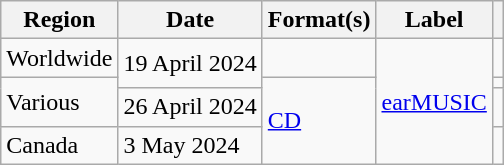<table class="wikitable plainrowheaders">
<tr>
<th scope="col">Region</th>
<th scope="col">Date</th>
<th scope="col">Format(s)</th>
<th scope="col">Label</th>
<th scope="col"></th>
</tr>
<tr>
<td>Worldwide</td>
<td rowspan="2">19 April 2024</td>
<td></td>
<td rowspan="4"><a href='#'>earMUSIC</a></td>
<td style="text-align:center;"></td>
</tr>
<tr>
<td rowspan="2">Various</td>
<td rowspan="3"><a href='#'>CD</a></td>
<td style="text-align:center;"></td>
</tr>
<tr>
<td>26 April 2024</td>
<td style="text-align:center;"></td>
</tr>
<tr>
<td>Canada</td>
<td>3 May 2024</td>
<td style="text-align:center;"></td>
</tr>
</table>
